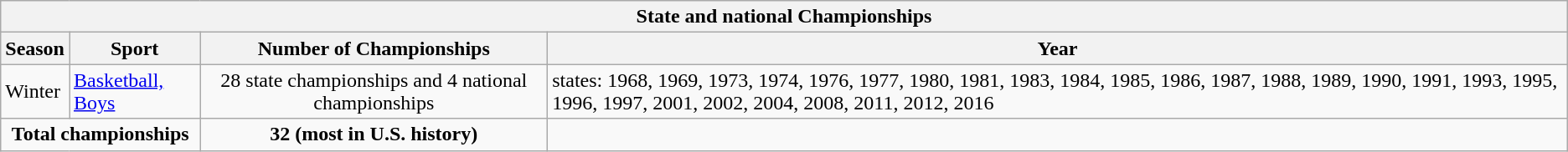<table class="wikitable">
<tr>
<th colspan="4">State and national Championships</th>
</tr>
<tr>
<th>Season</th>
<th>Sport</th>
<th>Number of Championships</th>
<th>Year</th>
</tr>
<tr>
<td>Winter</td>
<td><a href='#'>Basketball, Boys</a></td>
<td style="text-align:center;">28 state championships and 4 national championships</td>
<td>states: 1968, 1969, 1973, 1974, 1976, 1977, 1980, 1981, 1983, 1984, 1985, 1986, 1987, 1988, 1989, 1990, 1991, 1993, 1995, 1996, 1997, 2001, 2002, 2004, 2008, 2011, 2012, 2016</td>
</tr>
<tr style="text-align:center;">
<td colspan="2"><strong>Total championships</strong></td>
<td style="text-align:center;"><strong>32 (most in U.S. history)</strong></td>
</tr>
</table>
